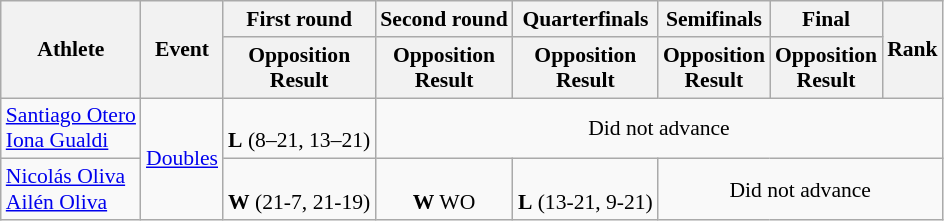<table class="wikitable" style="font-size:90%">
<tr>
<th rowspan="2">Athlete</th>
<th rowspan="2">Event</th>
<th>First round</th>
<th>Second round</th>
<th>Quarterfinals</th>
<th>Semifinals</th>
<th>Final</th>
<th rowspan="2">Rank</th>
</tr>
<tr>
<th>Opposition<br>Result</th>
<th>Opposition<br>Result</th>
<th>Opposition<br>Result</th>
<th>Opposition<br>Result</th>
<th>Opposition<br>Result</th>
</tr>
<tr>
<td><a href='#'>Santiago Otero</a><br><a href='#'>Iona Gualdi</a></td>
<td rowspan=2><a href='#'>Doubles</a></td>
<td align=center><br><strong>L</strong> (8–21, 13–21)</td>
<td align=center colspan=5>Did not advance</td>
</tr>
<tr>
<td><a href='#'>Nicolás Oliva</a><br><a href='#'>Ailén Oliva</a></td>
<td align=center><br><strong>W</strong> (21-7, 21-19)</td>
<td align=center><br><strong>W</strong> WO</td>
<td align=center><br><strong>L</strong> (13-21, 9-21)</td>
<td align=center colspan=3>Did not advance</td>
</tr>
</table>
